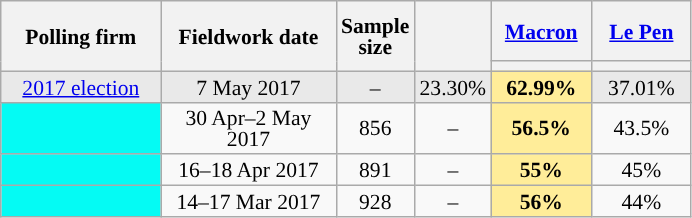<table class="wikitable sortable" style="text-align:center;font-size:90%;line-height:14px;">
<tr style="height:40px;">
<th style="width:100px;" rowspan="2">Polling firm</th>
<th style="width:110px;" rowspan="2">Fieldwork date</th>
<th style="width:35px;" rowspan="2">Sample<br>size</th>
<th style="width:30px;" rowspan="2"></th>
<th class="unsortable" style="width:60px;"><a href='#'>Macron</a><br></th>
<th class="unsortable" style="width:60px;"><a href='#'>Le Pen</a><br></th>
</tr>
<tr>
<th style="background:"></th>
<th style="background:"></th>
</tr>
<tr style="background:#E9E9E9;">
<td><a href='#'>2017 election</a></td>
<td data-sort-value="2017-05-07">7 May 2017</td>
<td>–</td>
<td>23.30%</td>
<td style="background:#FFED99;"><strong>62.99%</strong></td>
<td>37.01%</td>
</tr>
<tr>
<td style="background:#04FBF4;"></td>
<td data-sort-value="2017-05-02">30 Apr–2 May 2017</td>
<td>856</td>
<td>–</td>
<td style="background:#FFED99;"><strong>56.5%</strong></td>
<td>43.5%</td>
</tr>
<tr>
<td style="background:#04FBF4;"></td>
<td data-sort-value="2017-04-18">16–18 Apr 2017</td>
<td>891</td>
<td>–</td>
<td style="background:#FFED99;"><strong>55%</strong></td>
<td>45%</td>
</tr>
<tr>
<td style="background:#04FBF4;"></td>
<td data-sort-value="2017-03-17">14–17 Mar 2017</td>
<td>928</td>
<td>–</td>
<td style="background:#FFED99;"><strong>56%</strong></td>
<td>44%</td>
</tr>
</table>
